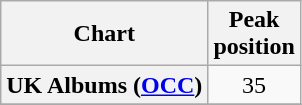<table class="wikitable plainrowheaders sortable" style="text-align:center;" border="1">
<tr>
<th scope="col">Chart</th>
<th scope="col">Peak<br>position</th>
</tr>
<tr>
<th scope="row">UK Albums (<a href='#'>OCC</a>)</th>
<td>35</td>
</tr>
<tr>
</tr>
</table>
